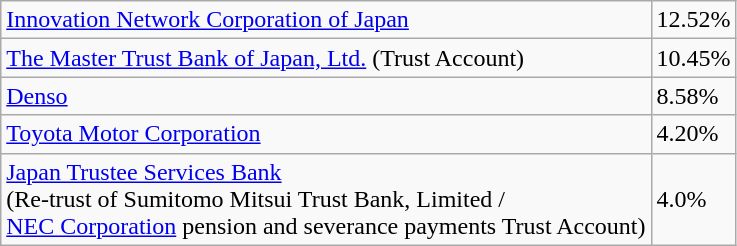<table class="wikitable">
<tr>
<td><a href='#'>Innovation Network Corporation of Japan</a></td>
<td>12.52%</td>
</tr>
<tr>
<td><a href='#'>The Master Trust Bank of Japan, Ltd.</a> (Trust Account)</td>
<td>10.45%</td>
</tr>
<tr>
<td><a href='#'>Denso</a></td>
<td>8.58%</td>
</tr>
<tr>
<td><a href='#'>Toyota Motor Corporation</a></td>
<td>4.20%</td>
</tr>
<tr>
<td><a href='#'>Japan Trustee Services Bank</a><br>(Re-trust of Sumitomo Mitsui Trust Bank, Limited /<br><a href='#'>NEC Corporation</a> pension and severance payments Trust Account)</td>
<td>4.0%</td>
</tr>
</table>
